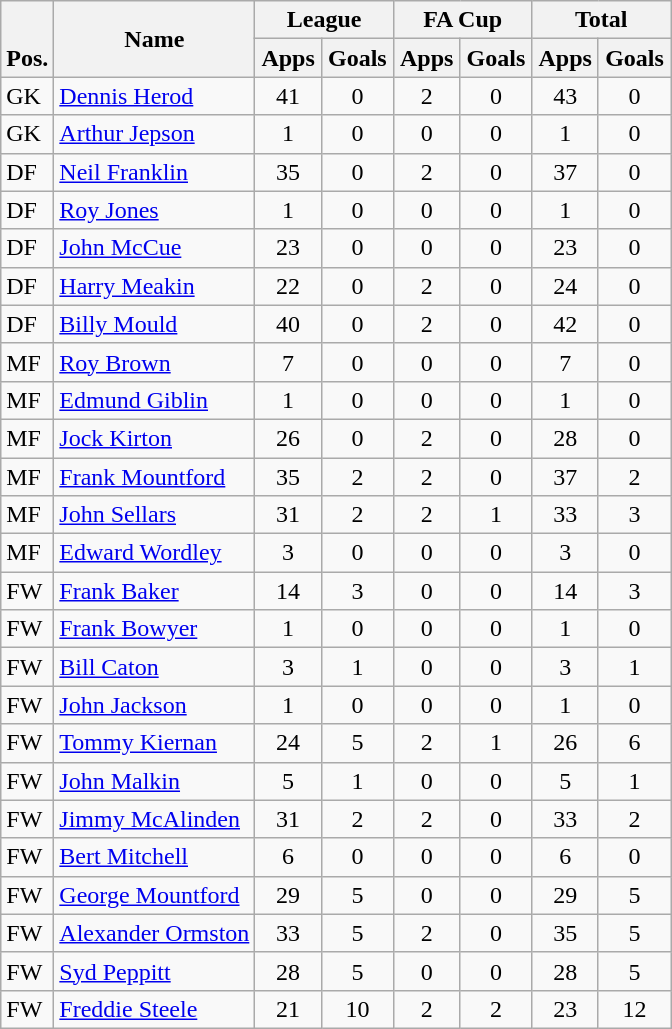<table class="wikitable" style="text-align:center">
<tr>
<th rowspan="2" valign="bottom">Pos.</th>
<th rowspan="2">Name</th>
<th colspan="2" width="85">League</th>
<th colspan="2" width="85">FA Cup</th>
<th colspan="2" width="85">Total</th>
</tr>
<tr>
<th>Apps</th>
<th>Goals</th>
<th>Apps</th>
<th>Goals</th>
<th>Apps</th>
<th>Goals</th>
</tr>
<tr>
<td align="left">GK</td>
<td align="left"> <a href='#'>Dennis Herod</a></td>
<td>41</td>
<td>0</td>
<td>2</td>
<td>0</td>
<td>43</td>
<td>0</td>
</tr>
<tr>
<td align="left">GK</td>
<td align="left"> <a href='#'>Arthur Jepson</a></td>
<td>1</td>
<td>0</td>
<td>0</td>
<td>0</td>
<td>1</td>
<td>0</td>
</tr>
<tr>
<td align="left">DF</td>
<td align="left"> <a href='#'>Neil Franklin</a></td>
<td>35</td>
<td>0</td>
<td>2</td>
<td>0</td>
<td>37</td>
<td>0</td>
</tr>
<tr>
<td align="left">DF</td>
<td align="left"> <a href='#'>Roy Jones</a></td>
<td>1</td>
<td>0</td>
<td>0</td>
<td>0</td>
<td>1</td>
<td>0</td>
</tr>
<tr>
<td align="left">DF</td>
<td align="left"> <a href='#'>John McCue</a></td>
<td>23</td>
<td>0</td>
<td>0</td>
<td>0</td>
<td>23</td>
<td>0</td>
</tr>
<tr>
<td align="left">DF</td>
<td align="left"> <a href='#'>Harry Meakin</a></td>
<td>22</td>
<td>0</td>
<td>2</td>
<td>0</td>
<td>24</td>
<td>0</td>
</tr>
<tr>
<td align="left">DF</td>
<td align="left"> <a href='#'>Billy Mould</a></td>
<td>40</td>
<td>0</td>
<td>2</td>
<td>0</td>
<td>42</td>
<td>0</td>
</tr>
<tr>
<td align="left">MF</td>
<td align="left"> <a href='#'>Roy Brown</a></td>
<td>7</td>
<td>0</td>
<td>0</td>
<td>0</td>
<td>7</td>
<td>0</td>
</tr>
<tr>
<td align="left">MF</td>
<td align="left"> <a href='#'>Edmund Giblin</a></td>
<td>1</td>
<td>0</td>
<td>0</td>
<td>0</td>
<td>1</td>
<td>0</td>
</tr>
<tr>
<td align="left">MF</td>
<td align="left"> <a href='#'>Jock Kirton</a></td>
<td>26</td>
<td>0</td>
<td>2</td>
<td>0</td>
<td>28</td>
<td>0</td>
</tr>
<tr>
<td align="left">MF</td>
<td align="left"> <a href='#'>Frank Mountford</a></td>
<td>35</td>
<td>2</td>
<td>2</td>
<td>0</td>
<td>37</td>
<td>2</td>
</tr>
<tr>
<td align="left">MF</td>
<td align="left"> <a href='#'>John Sellars</a></td>
<td>31</td>
<td>2</td>
<td>2</td>
<td>1</td>
<td>33</td>
<td>3</td>
</tr>
<tr>
<td align="left">MF</td>
<td align="left"> <a href='#'>Edward Wordley</a></td>
<td>3</td>
<td>0</td>
<td>0</td>
<td>0</td>
<td>3</td>
<td>0</td>
</tr>
<tr>
<td align="left">FW</td>
<td align="left"> <a href='#'>Frank Baker</a></td>
<td>14</td>
<td>3</td>
<td>0</td>
<td>0</td>
<td>14</td>
<td>3</td>
</tr>
<tr>
<td align="left">FW</td>
<td align="left"> <a href='#'>Frank Bowyer</a></td>
<td>1</td>
<td>0</td>
<td>0</td>
<td>0</td>
<td>1</td>
<td>0</td>
</tr>
<tr>
<td align="left">FW</td>
<td align="left"> <a href='#'>Bill Caton</a></td>
<td>3</td>
<td>1</td>
<td>0</td>
<td>0</td>
<td>3</td>
<td>1</td>
</tr>
<tr>
<td align="left">FW</td>
<td align="left"> <a href='#'>John Jackson</a></td>
<td>1</td>
<td>0</td>
<td>0</td>
<td>0</td>
<td>1</td>
<td>0</td>
</tr>
<tr>
<td align="left">FW</td>
<td align="left"> <a href='#'>Tommy Kiernan</a></td>
<td>24</td>
<td>5</td>
<td>2</td>
<td>1</td>
<td>26</td>
<td>6</td>
</tr>
<tr>
<td align="left">FW</td>
<td align="left"> <a href='#'>John Malkin</a></td>
<td>5</td>
<td>1</td>
<td>0</td>
<td>0</td>
<td>5</td>
<td>1</td>
</tr>
<tr>
<td align="left">FW</td>
<td align="left"> <a href='#'>Jimmy McAlinden</a></td>
<td>31</td>
<td>2</td>
<td>2</td>
<td>0</td>
<td>33</td>
<td>2</td>
</tr>
<tr>
<td align="left">FW</td>
<td align="left"> <a href='#'>Bert Mitchell</a></td>
<td>6</td>
<td>0</td>
<td>0</td>
<td>0</td>
<td>6</td>
<td>0</td>
</tr>
<tr>
<td align="left">FW</td>
<td align="left"> <a href='#'>George Mountford</a></td>
<td>29</td>
<td>5</td>
<td>0</td>
<td>0</td>
<td>29</td>
<td>5</td>
</tr>
<tr>
<td align="left">FW</td>
<td align="left"> <a href='#'>Alexander Ormston</a></td>
<td>33</td>
<td>5</td>
<td>2</td>
<td>0</td>
<td>35</td>
<td>5</td>
</tr>
<tr>
<td align="left">FW</td>
<td align="left"> <a href='#'>Syd Peppitt</a></td>
<td>28</td>
<td>5</td>
<td>0</td>
<td>0</td>
<td>28</td>
<td>5</td>
</tr>
<tr>
<td align="left">FW</td>
<td align="left"> <a href='#'>Freddie Steele</a></td>
<td>21</td>
<td>10</td>
<td>2</td>
<td>2</td>
<td>23</td>
<td>12</td>
</tr>
</table>
